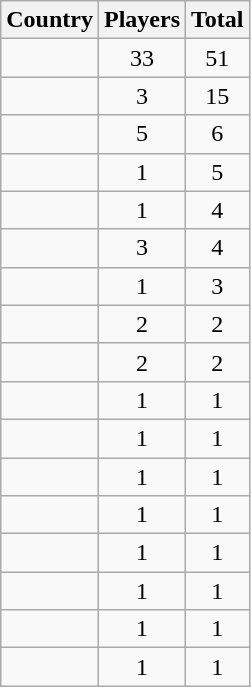<table class="sortable wikitable" style="text-align: center">
<tr>
<th>Country</th>
<th>Players</th>
<th>Total</th>
</tr>
<tr>
<td align=left></td>
<td>33</td>
<td>51</td>
</tr>
<tr>
<td align=left></td>
<td>3</td>
<td>15</td>
</tr>
<tr>
<td align=left></td>
<td>5</td>
<td>6</td>
</tr>
<tr>
<td align=left></td>
<td>1</td>
<td>5</td>
</tr>
<tr>
<td align=left></td>
<td>1</td>
<td>4</td>
</tr>
<tr>
<td align=left></td>
<td>3</td>
<td>4</td>
</tr>
<tr>
<td align=left></td>
<td>1</td>
<td>3</td>
</tr>
<tr>
<td align=left></td>
<td>2</td>
<td>2</td>
</tr>
<tr>
<td align=left></td>
<td>2</td>
<td>2</td>
</tr>
<tr>
<td align=left></td>
<td>1</td>
<td>1</td>
</tr>
<tr>
<td align=left></td>
<td>1</td>
<td>1</td>
</tr>
<tr>
<td align=left></td>
<td>1</td>
<td>1</td>
</tr>
<tr>
<td align=left></td>
<td>1</td>
<td>1</td>
</tr>
<tr>
<td align=left></td>
<td>1</td>
<td>1</td>
</tr>
<tr>
<td align=left></td>
<td>1</td>
<td>1</td>
</tr>
<tr>
<td align=left></td>
<td>1</td>
<td>1</td>
</tr>
<tr>
<td align=left></td>
<td>1</td>
<td>1</td>
</tr>
</table>
